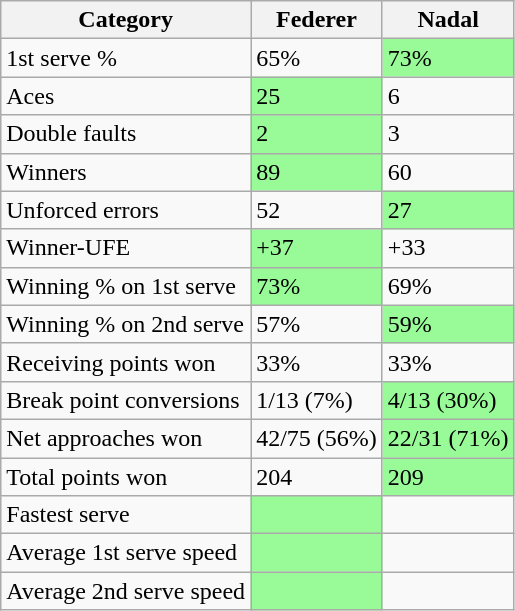<table class="wikitable">
<tr>
<th>Category</th>
<th> Federer</th>
<th> Nadal</th>
</tr>
<tr>
<td>1st serve %</td>
<td>65%</td>
<td bgcolor=98FB98>73%</td>
</tr>
<tr>
<td>Aces</td>
<td bgcolor=98FB98>25</td>
<td>6</td>
</tr>
<tr>
<td>Double faults</td>
<td bgcolor=98FB98>2</td>
<td>3</td>
</tr>
<tr>
<td>Winners</td>
<td bgcolor=98FB98>89</td>
<td>60</td>
</tr>
<tr>
<td>Unforced errors</td>
<td>52</td>
<td bgcolor=98FB98>27</td>
</tr>
<tr>
<td>Winner-UFE</td>
<td bgcolor=98FB98>+37</td>
<td>+33</td>
</tr>
<tr>
<td>Winning % on 1st serve</td>
<td bgcolor=98FB98>73%</td>
<td>69%</td>
</tr>
<tr>
<td>Winning % on 2nd serve</td>
<td>57%</td>
<td bgcolor=98FB98>59%</td>
</tr>
<tr>
<td>Receiving points won</td>
<td>33%</td>
<td>33%</td>
</tr>
<tr>
<td>Break point conversions</td>
<td>1/13 (7%)</td>
<td bgcolor=98FB98>4/13 (30%)</td>
</tr>
<tr>
<td>Net approaches won</td>
<td>42/75 (56%)</td>
<td bgcolor=98FB98>22/31 (71%)</td>
</tr>
<tr>
<td>Total points won</td>
<td>204</td>
<td bgcolor=98FB98>209</td>
</tr>
<tr>
<td>Fastest serve</td>
<td bgcolor=98FB98></td>
<td></td>
</tr>
<tr>
<td>Average 1st serve speed</td>
<td bgcolor=98FB98></td>
<td></td>
</tr>
<tr>
<td>Average 2nd serve speed</td>
<td bgcolor=98FB98></td>
<td></td>
</tr>
</table>
